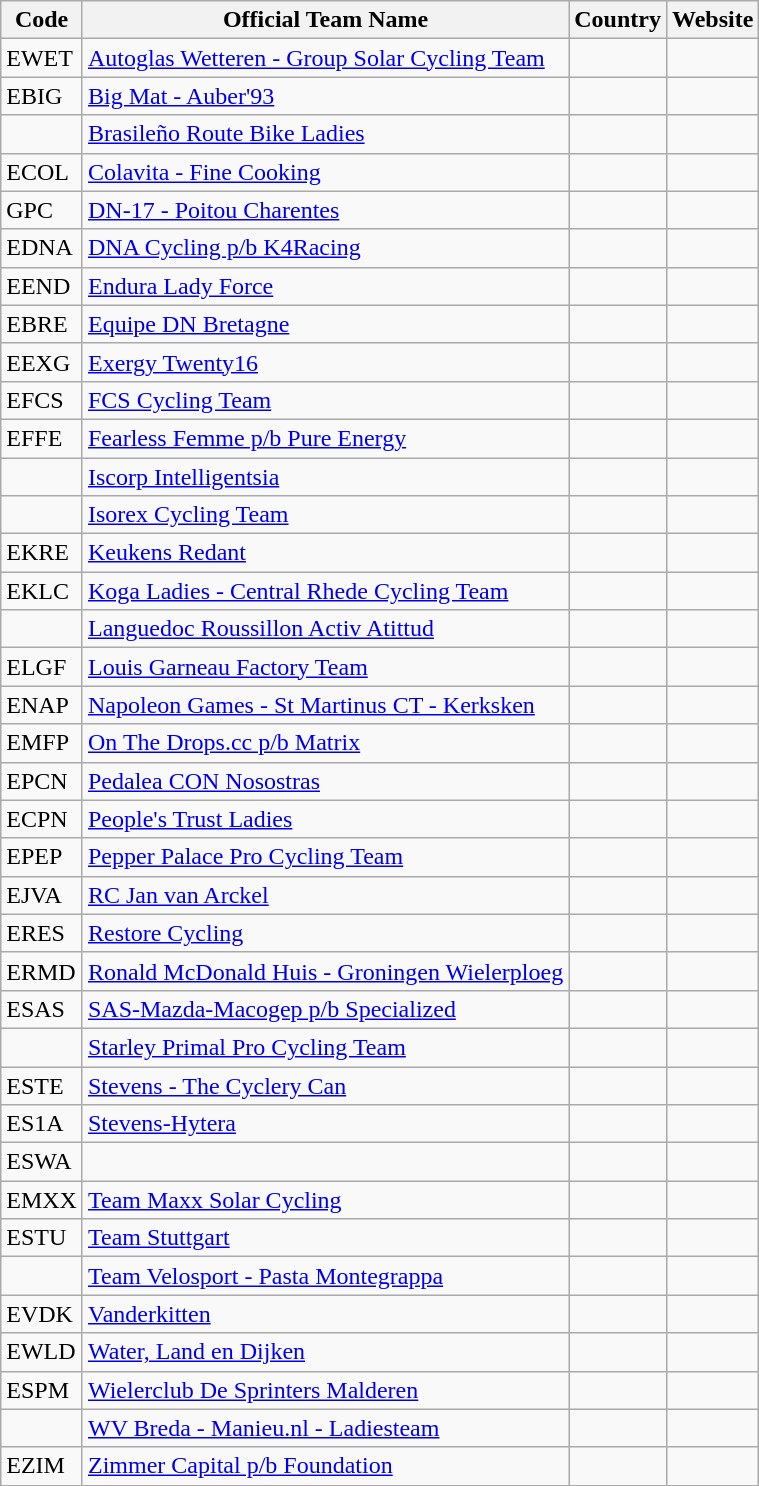<table class="wikitable sortable">
<tr>
<th>Code</th>
<th>Official Team Name</th>
<th>Country</th>
<th class="unsortable">Website</th>
</tr>
<tr>
<td>EWET</td>
<td><a href='#'>Autoglas Wetteren - Group Solar Cycling Team</a></td>
<td></td>
<td></td>
</tr>
<tr>
<td>EBIG</td>
<td><a href='#'>Big Mat - Auber'93</a></td>
<td></td>
<td></td>
</tr>
<tr>
<td></td>
<td><a href='#'>Brasileño Route Bike Ladies</a></td>
<td></td>
<td></td>
</tr>
<tr>
<td>ECOL</td>
<td><a href='#'>Colavita - Fine Cooking</a></td>
<td></td>
<td></td>
</tr>
<tr>
<td>GPC</td>
<td><a href='#'>DN-17 - Poitou Charentes</a></td>
<td></td>
<td></td>
</tr>
<tr>
<td>EDNA</td>
<td><a href='#'>DNA Cycling p/b K4Racing</a></td>
<td></td>
<td></td>
</tr>
<tr>
<td>EEND</td>
<td><a href='#'>Endura Lady Force</a></td>
<td></td>
<td></td>
</tr>
<tr>
<td>EBRE</td>
<td><a href='#'>Equipe DN Bretagne</a></td>
<td></td>
<td></td>
</tr>
<tr>
<td>EEXG</td>
<td><a href='#'>Exergy Twenty16</a></td>
<td></td>
<td></td>
</tr>
<tr>
<td>EFCS</td>
<td><a href='#'>FCS Cycling Team</a></td>
<td></td>
<td></td>
</tr>
<tr>
<td>EFFE</td>
<td><a href='#'>Fearless Femme p/b Pure Energy</a></td>
<td></td>
<td></td>
</tr>
<tr>
<td></td>
<td><a href='#'>Iscorp Intelligentsia</a></td>
<td></td>
<td></td>
</tr>
<tr>
<td></td>
<td><a href='#'>Isorex Cycling Team</a></td>
<td></td>
<td></td>
</tr>
<tr>
<td>EKRE</td>
<td><a href='#'>Keukens Redant</a></td>
<td></td>
<td></td>
</tr>
<tr>
<td>EKLC</td>
<td><a href='#'>Koga Ladies - Central Rhede Cycling Team</a></td>
<td></td>
<td></td>
</tr>
<tr>
<td></td>
<td><a href='#'>Languedoc Roussillon Activ Atittud</a></td>
<td></td>
<td></td>
</tr>
<tr>
<td>ELGF</td>
<td><a href='#'>Louis Garneau Factory Team</a></td>
<td></td>
<td></td>
</tr>
<tr>
<td>ENAP</td>
<td><a href='#'>Napoleon Games - St Martinus CT - Kerksken</a></td>
<td></td>
<td></td>
</tr>
<tr>
<td>EMFP</td>
<td><a href='#'>On The Drops.cc p/b Matrix</a></td>
<td></td>
<td></td>
</tr>
<tr>
<td>EPCN</td>
<td><a href='#'>Pedalea CON Nosostras</a></td>
<td></td>
<td></td>
</tr>
<tr>
<td>ECPN</td>
<td><a href='#'>People's Trust Ladies</a></td>
<td></td>
<td></td>
</tr>
<tr>
<td>EPEP</td>
<td><a href='#'>Pepper Palace Pro Cycling Team</a></td>
<td></td>
<td></td>
</tr>
<tr>
<td>EJVA</td>
<td><a href='#'>RC Jan van Arckel</a></td>
<td></td>
<td></td>
</tr>
<tr>
<td>ERES</td>
<td><a href='#'>Restore Cycling</a></td>
<td></td>
<td></td>
</tr>
<tr>
<td>ERMD</td>
<td><a href='#'>Ronald McDonald Huis - Groningen Wielerploeg</a></td>
<td></td>
<td></td>
</tr>
<tr>
<td>ESAS</td>
<td><a href='#'>SAS-Mazda-Macogep p/b Specialized</a></td>
<td></td>
<td></td>
</tr>
<tr>
<td></td>
<td><a href='#'>Starley Primal Pro Cycling Team</a></td>
<td></td>
<td></td>
</tr>
<tr>
<td>ESTE</td>
<td><a href='#'>Stevens - The Cyclery Can</a></td>
<td></td>
<td></td>
</tr>
<tr>
<td>ES1A</td>
<td><a href='#'>Stevens-Hytera</a></td>
<td></td>
<td></td>
</tr>
<tr>
<td>ESWA</td>
<td></td>
<td></td>
<td></td>
</tr>
<tr>
<td>EMXX</td>
<td><a href='#'>Team Maxx Solar Cycling</a></td>
<td></td>
<td></td>
</tr>
<tr>
<td>ESTU</td>
<td><a href='#'>Team Stuttgart</a></td>
<td></td>
<td></td>
</tr>
<tr>
<td></td>
<td><a href='#'>Team Velosport - Pasta Montegrappa</a></td>
<td></td>
<td></td>
</tr>
<tr>
<td>EVDK</td>
<td><a href='#'>Vanderkitten</a></td>
<td></td>
<td></td>
</tr>
<tr>
<td>EWLD</td>
<td><a href='#'>Water, Land en Dijken</a></td>
<td></td>
<td></td>
</tr>
<tr>
<td>ESPM</td>
<td><a href='#'>Wielerclub De Sprinters Malderen</a></td>
<td></td>
<td></td>
</tr>
<tr>
<td></td>
<td><a href='#'>WV Breda - Manieu.nl - Ladiesteam</a></td>
<td></td>
<td></td>
</tr>
<tr>
<td>EZIM</td>
<td><a href='#'>Zimmer Capital p/b Foundation</a></td>
<td></td>
<td></td>
</tr>
</table>
